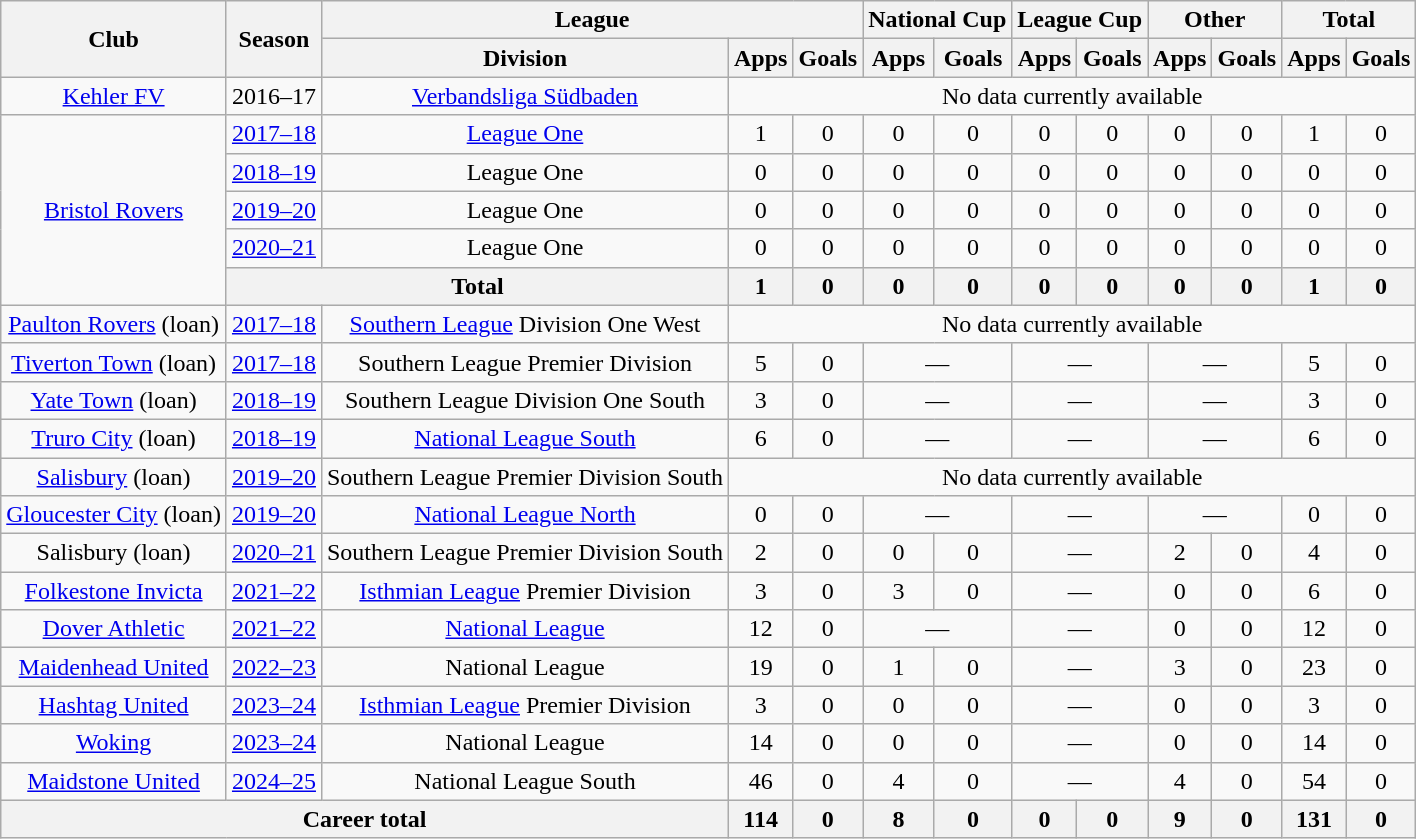<table class="wikitable" style="text-align:center">
<tr>
<th rowspan="2">Club</th>
<th rowspan="2">Season</th>
<th colspan="3">League</th>
<th colspan="2">National Cup</th>
<th colspan="2">League Cup</th>
<th colspan="2">Other</th>
<th colspan="2">Total</th>
</tr>
<tr>
<th>Division</th>
<th>Apps</th>
<th>Goals</th>
<th>Apps</th>
<th>Goals</th>
<th>Apps</th>
<th>Goals</th>
<th>Apps</th>
<th>Goals</th>
<th>Apps</th>
<th>Goals</th>
</tr>
<tr>
<td><a href='#'>Kehler FV</a></td>
<td>2016–17</td>
<td><a href='#'>Verbandsliga Südbaden</a></td>
<td colspan="10">No data currently available</td>
</tr>
<tr>
<td rowspan="5"><a href='#'>Bristol Rovers</a></td>
<td><a href='#'>2017–18</a></td>
<td><a href='#'>League One</a></td>
<td>1</td>
<td>0</td>
<td>0</td>
<td>0</td>
<td>0</td>
<td>0</td>
<td>0</td>
<td>0</td>
<td>1</td>
<td>0</td>
</tr>
<tr>
<td><a href='#'>2018–19</a></td>
<td>League One</td>
<td>0</td>
<td>0</td>
<td>0</td>
<td>0</td>
<td>0</td>
<td>0</td>
<td>0</td>
<td>0</td>
<td>0</td>
<td>0</td>
</tr>
<tr>
<td><a href='#'>2019–20</a></td>
<td>League One</td>
<td>0</td>
<td>0</td>
<td>0</td>
<td>0</td>
<td>0</td>
<td>0</td>
<td>0</td>
<td>0</td>
<td>0</td>
<td>0</td>
</tr>
<tr>
<td><a href='#'>2020–21</a></td>
<td>League One</td>
<td>0</td>
<td>0</td>
<td>0</td>
<td>0</td>
<td>0</td>
<td>0</td>
<td>0</td>
<td>0</td>
<td>0</td>
<td>0</td>
</tr>
<tr>
<th colspan=2>Total</th>
<th>1</th>
<th>0</th>
<th>0</th>
<th>0</th>
<th>0</th>
<th>0</th>
<th>0</th>
<th>0</th>
<th>1</th>
<th>0</th>
</tr>
<tr>
<td><a href='#'>Paulton Rovers</a> (loan)</td>
<td><a href='#'>2017–18</a></td>
<td><a href='#'>Southern League</a> Division One West</td>
<td colspan="10">No data currently available</td>
</tr>
<tr>
<td><a href='#'>Tiverton Town</a> (loan)</td>
<td><a href='#'>2017–18</a></td>
<td>Southern League Premier Division</td>
<td>5</td>
<td>0</td>
<td colspan="2">—</td>
<td colspan="2">—</td>
<td colspan="2">—</td>
<td>5</td>
<td>0</td>
</tr>
<tr>
<td><a href='#'>Yate Town</a> (loan)</td>
<td><a href='#'>2018–19</a></td>
<td>Southern League Division One South</td>
<td>3</td>
<td>0</td>
<td colspan="2">—</td>
<td colspan="2">—</td>
<td colspan="2">—</td>
<td>3</td>
<td>0</td>
</tr>
<tr>
<td><a href='#'>Truro City</a> (loan)</td>
<td><a href='#'>2018–19</a></td>
<td><a href='#'>National League South</a></td>
<td>6</td>
<td>0</td>
<td colspan="2">—</td>
<td colspan="2">—</td>
<td colspan="2">—</td>
<td>6</td>
<td>0</td>
</tr>
<tr>
<td><a href='#'>Salisbury</a> (loan)</td>
<td><a href='#'>2019–20</a></td>
<td>Southern League Premier Division South</td>
<td colspan="10">No data currently available</td>
</tr>
<tr>
<td><a href='#'>Gloucester City</a> (loan)</td>
<td><a href='#'>2019–20</a></td>
<td><a href='#'>National League North</a></td>
<td>0</td>
<td>0</td>
<td colspan="2">—</td>
<td colspan="2">—</td>
<td colspan="2">—</td>
<td>0</td>
<td>0</td>
</tr>
<tr>
<td>Salisbury (loan)</td>
<td><a href='#'>2020–21</a></td>
<td>Southern League Premier Division South</td>
<td>2</td>
<td>0</td>
<td>0</td>
<td>0</td>
<td colspan="2">—</td>
<td>2</td>
<td>0</td>
<td>4</td>
<td>0</td>
</tr>
<tr>
<td><a href='#'>Folkestone Invicta</a></td>
<td><a href='#'>2021–22</a></td>
<td><a href='#'>Isthmian League</a> Premier Division</td>
<td>3</td>
<td>0</td>
<td>3</td>
<td>0</td>
<td colspan="2">—</td>
<td>0</td>
<td>0</td>
<td>6</td>
<td>0</td>
</tr>
<tr>
<td><a href='#'>Dover Athletic</a></td>
<td><a href='#'>2021–22</a></td>
<td><a href='#'>National League</a></td>
<td>12</td>
<td>0</td>
<td colspan="2">—</td>
<td colspan="2">—</td>
<td>0</td>
<td>0</td>
<td>12</td>
<td>0</td>
</tr>
<tr>
<td><a href='#'>Maidenhead United</a></td>
<td><a href='#'>2022–23</a></td>
<td>National League</td>
<td>19</td>
<td>0</td>
<td>1</td>
<td>0</td>
<td colspan="2">—</td>
<td>3</td>
<td>0</td>
<td>23</td>
<td>0</td>
</tr>
<tr>
<td><a href='#'>Hashtag United</a></td>
<td><a href='#'>2023–24</a></td>
<td><a href='#'>Isthmian League</a> Premier Division</td>
<td>3</td>
<td>0</td>
<td>0</td>
<td>0</td>
<td colspan="2">—</td>
<td>0</td>
<td>0</td>
<td>3</td>
<td>0</td>
</tr>
<tr>
<td><a href='#'>Woking</a></td>
<td><a href='#'>2023–24</a></td>
<td>National League</td>
<td>14</td>
<td>0</td>
<td>0</td>
<td>0</td>
<td colspan="2">—</td>
<td>0</td>
<td>0</td>
<td>14</td>
<td>0</td>
</tr>
<tr>
<td><a href='#'>Maidstone United</a></td>
<td><a href='#'>2024–25</a></td>
<td>National League South</td>
<td>46</td>
<td>0</td>
<td>4</td>
<td>0</td>
<td colspan="2">—</td>
<td>4</td>
<td>0</td>
<td>54</td>
<td>0</td>
</tr>
<tr>
<th colspan=3>Career total</th>
<th>114</th>
<th>0</th>
<th>8</th>
<th>0</th>
<th>0</th>
<th>0</th>
<th>9</th>
<th>0</th>
<th>131</th>
<th>0</th>
</tr>
</table>
